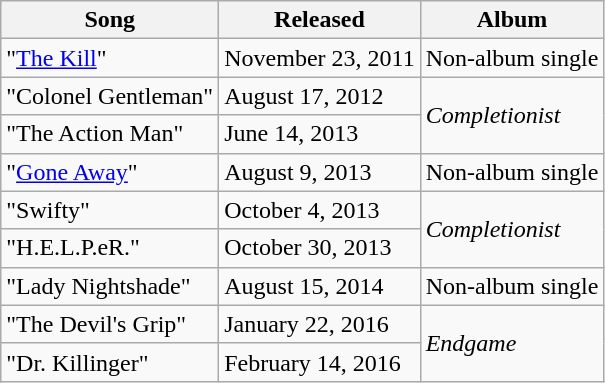<table class=wikitable>
<tr>
<th>Song</th>
<th>Released</th>
<th>Album</th>
</tr>
<tr>
<td>"<a href='#'>The Kill</a>" </td>
<td>November 23, 2011</td>
<td>Non-album single</td>
</tr>
<tr>
<td>"Colonel Gentleman"</td>
<td>August 17, 2012</td>
<td rowspan=2><em>Completionist</em></td>
</tr>
<tr>
<td>"The Action Man" </td>
<td>June 14, 2013</td>
</tr>
<tr>
<td>"<a href='#'>Gone Away</a>" </td>
<td>August 9, 2013</td>
<td>Non-album single</td>
</tr>
<tr>
<td>"Swifty"</td>
<td>October 4, 2013</td>
<td rowspan=2><em>Completionist</em></td>
</tr>
<tr>
<td>"H.E.L.P.eR."</td>
<td>October 30, 2013</td>
</tr>
<tr>
<td>"Lady Nightshade" </td>
<td>August 15, 2014</td>
<td>Non-album single</td>
</tr>
<tr>
<td>"The Devil's Grip"</td>
<td>January 22, 2016</td>
<td rowspan=2><em>Endgame</em></td>
</tr>
<tr>
<td>"Dr. Killinger"</td>
<td>February 14, 2016</td>
</tr>
</table>
